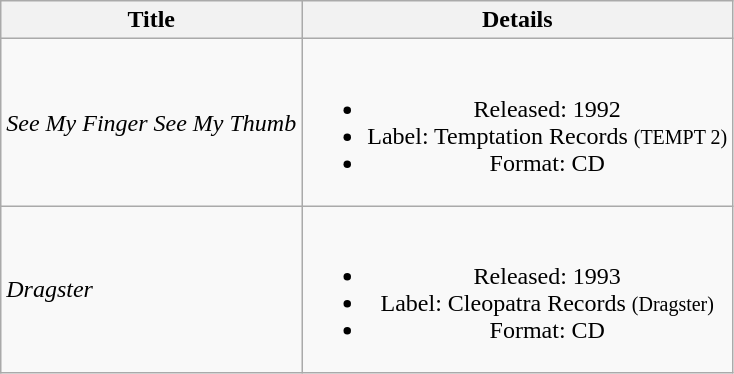<table class="wikitable" style="text-align:center;">
<tr>
<th>Title</th>
<th>Details</th>
</tr>
<tr>
<td align="left"><em>See My Finger See My Thumb</em></td>
<td><br><ul><li>Released: 1992</li><li>Label: Temptation Records <small>(TEMPT 2)</small></li><li>Format: CD</li></ul></td>
</tr>
<tr>
<td align="left"><em>Dragster</em></td>
<td><br><ul><li>Released:  1993</li><li>Label: Cleopatra Records <small>(Dragster)</small></li><li>Format: CD</li></ul></td>
</tr>
</table>
